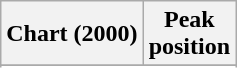<table class="wikitable">
<tr>
<th>Chart (2000)</th>
<th>Peak<br>position</th>
</tr>
<tr>
</tr>
<tr>
</tr>
<tr>
</tr>
</table>
